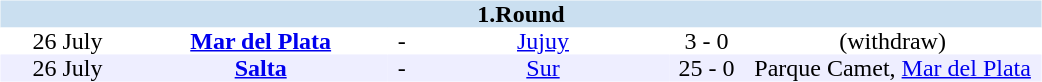<table table width=700>
<tr>
<td width=700 valign="top"><br><table border=0 cellspacing=0 cellpadding=0 style="font-size: 100%; border-collapse: collapse;" width=100%>
<tr bgcolor="#CADFF0">
<td style="font-size:100%"; align="center" colspan="6"><strong>1.Round</strong></td>
</tr>
<tr align=center bgcolor=#FFFFFF>
<td width=90>26 July</td>
<td width=170><strong><a href='#'>Mar del Plata</a></strong></td>
<td width=20>-</td>
<td width=170><a href='#'>Jujuy</a></td>
<td width=50>3 - 0</td>
<td width=200>(withdraw)</td>
</tr>
<tr align=center bgcolor=#EEEEFF>
<td width=90>26 July</td>
<td width=170><strong><a href='#'>Salta</a></strong></td>
<td width=20>-</td>
<td width=170><a href='#'>Sur</a></td>
<td width=50>25 - 0</td>
<td width=200>Parque Camet, <a href='#'>Mar del Plata</a></td>
</tr>
</table>
</td>
</tr>
</table>
